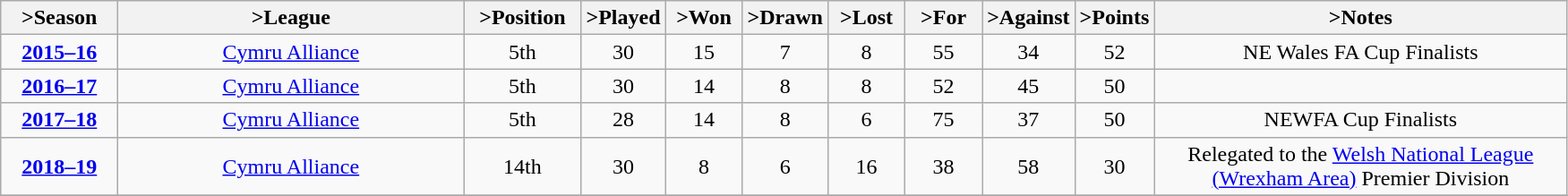<table class="wikitable" style="text-align: center">
<tr>
<th <col width="80px">>Season</th>
<th <col width="250px">>League</th>
<th <col width="80px">>Position</th>
<th <col width="50px">>Played</th>
<th <col width="50px">>Won</th>
<th <col width="50px">>Drawn</th>
<th <col width="50px">>Lost</th>
<th <col width="50px">>For</th>
<th <col width="50px">>Against</th>
<th <col width="50px">>Points</th>
<th <col width="300px">>Notes</th>
</tr>
<tr>
<td><strong><a href='#'>2015–16</a></strong></td>
<td><a href='#'>Cymru Alliance</a></td>
<td>5th</td>
<td>30</td>
<td>15</td>
<td>7</td>
<td>8</td>
<td>55</td>
<td>34</td>
<td>52</td>
<td>NE Wales FA Cup Finalists</td>
</tr>
<tr>
<td><strong><a href='#'>2016–17</a></strong></td>
<td><a href='#'>Cymru Alliance</a></td>
<td>5th</td>
<td>30</td>
<td>14</td>
<td>8</td>
<td>8</td>
<td>52</td>
<td>45</td>
<td>50</td>
<td></td>
</tr>
<tr>
<td><strong><a href='#'>2017–18</a></strong></td>
<td><a href='#'>Cymru Alliance</a></td>
<td>5th</td>
<td>28</td>
<td>14</td>
<td>8</td>
<td>6</td>
<td>75</td>
<td>37</td>
<td>50</td>
<td>NEWFA Cup Finalists</td>
</tr>
<tr>
<td><strong><a href='#'>2018–19</a></strong></td>
<td><a href='#'>Cymru Alliance</a></td>
<td>14th</td>
<td>30</td>
<td>8</td>
<td>6</td>
<td>16</td>
<td>38</td>
<td>58</td>
<td>30</td>
<td>Relegated to the <a href='#'>Welsh National League (Wrexham Area)</a> Premier Division</td>
</tr>
<tr>
</tr>
</table>
